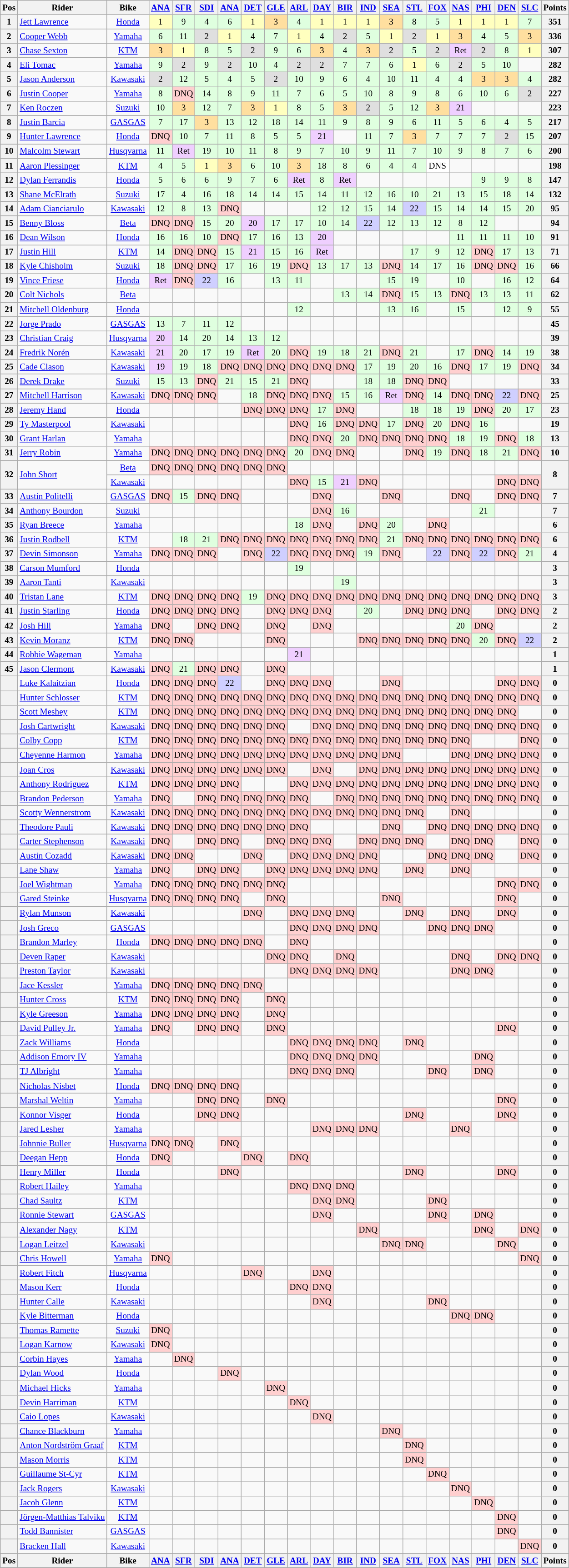<table class="wikitable" style="font-size: 80%; text-align:center">
<tr valign="top">
<th valign="middle">Pos</th>
<th valign="middle">Rider</th>
<th valign="middle">Bike</th>
<th><a href='#'>ANA</a><br></th>
<th><a href='#'>SFR</a><br></th>
<th><a href='#'>SDI</a><br></th>
<th><a href='#'>ANA</a><br></th>
<th><a href='#'>DET</a><br></th>
<th><a href='#'>GLE</a><br></th>
<th><a href='#'>ARL</a><br></th>
<th><a href='#'>DAY</a><br></th>
<th><a href='#'>BIR</a><br></th>
<th><a href='#'>IND</a><br></th>
<th><a href='#'>SEA</a><br></th>
<th><a href='#'>STL</a><br></th>
<th><a href='#'>FOX</a><br></th>
<th><a href='#'>NAS</a><br></th>
<th><a href='#'>PHI</a><br></th>
<th><a href='#'>DEN</a><br></th>
<th><a href='#'>SLC</a><br></th>
<th valign="middle">Points</th>
</tr>
<tr>
<th>1</th>
<td align=left> <a href='#'>Jett Lawrence</a></td>
<td><a href='#'>Honda</a></td>
<td style="background:#ffffbf;">1</td>
<td style="background:#dfffdf;">9</td>
<td style="background:#dfffdf;">4</td>
<td style="background:#dfffdf;">6</td>
<td style="background:#ffffbf;">1</td>
<td style="background:#ffdf9f;">3</td>
<td style="background:#dfffdf;">4</td>
<td style="background:#ffffbf;">1</td>
<td style="background:#ffffbf;">1</td>
<td style="background:#ffffbf;">1</td>
<td style="background:#ffdf9f;">3</td>
<td style="background:#dfffdf;">8</td>
<td style="background:#dfffdf;">5</td>
<td style="background:#ffffbf;">1</td>
<td style="background:#ffffbf;">1</td>
<td style="background:#ffffbf;">1</td>
<td style="background:#dfffdf;">7</td>
<th>351</th>
</tr>
<tr>
<th>2</th>
<td align=left> <a href='#'>Cooper Webb</a></td>
<td><a href='#'>Yamaha</a></td>
<td style="background:#dfffdf;">6</td>
<td style="background:#dfffdf;">11</td>
<td style="background:#dfdfdf;">2</td>
<td style="background:#ffffbf;">1</td>
<td style="background:#dfffdf;">4</td>
<td style="background:#dfffdf;">7</td>
<td style="background:#ffffbf;">1</td>
<td style="background:#dfffdf;">4</td>
<td style="background:#dfdfdf;">2</td>
<td style="background:#dfffdf;">5</td>
<td style="background:#ffffbf;">1</td>
<td style="background:#dfdfdf;">2</td>
<td style="background:#ffffbf;">1</td>
<td style="background:#ffdf9f;">3</td>
<td style="background:#dfffdf;">4</td>
<td style="background:#dfffdf;">5</td>
<td style="background:#ffdf9f;">3</td>
<th>336</th>
</tr>
<tr>
<th>3</th>
<td align=left> <a href='#'>Chase Sexton</a></td>
<td><a href='#'>KTM</a></td>
<td style="background:#ffdf9f;">3</td>
<td style="background:#ffffbf;">1</td>
<td style="background:#dfffdf;">8</td>
<td style="background:#dfffdf;">5</td>
<td style="background:#dfdfdf;">2</td>
<td style="background:#dfffdf;">9</td>
<td style="background:#dfffdf;">6</td>
<td style="background:#ffdf9f;">3</td>
<td style="background:#dfffdf;">4</td>
<td style="background:#ffdf9f;">3</td>
<td style="background:#dfdfdf;">2</td>
<td style="background:#dfffdf;">5</td>
<td style="background:#dfdfdf;">2</td>
<td style="background:#efcfff;">Ret</td>
<td style="background:#dfdfdf;">2</td>
<td style="background:#dfffdf;">8</td>
<td style="background:#ffffbf;">1</td>
<th>307</th>
</tr>
<tr>
<th>4</th>
<td align=left> <a href='#'>Eli Tomac</a></td>
<td><a href='#'>Yamaha</a></td>
<td style="background:#dfffdf;">9</td>
<td style="background:#dfdfdf;">2</td>
<td style="background:#dfffdf;">9</td>
<td style="background:#dfdfdf;">2</td>
<td style="background:#dfffdf;">10</td>
<td style="background:#dfffdf;">4</td>
<td style="background:#dfdfdf;">2</td>
<td style="background:#dfdfdf;">2</td>
<td style="background:#dfffdf;">7</td>
<td style="background:#dfffdf;">7</td>
<td style="background:#dfffdf;">6</td>
<td style="background:#ffffbf;">1</td>
<td style="background:#dfffdf;">6</td>
<td style="background:#dfdfdf;">2</td>
<td style="background:#dfffdf;">5</td>
<td style="background:#dfffdf;">10</td>
<td></td>
<th>282</th>
</tr>
<tr>
<th>5</th>
<td align=left> <a href='#'>Jason Anderson</a></td>
<td><a href='#'>Kawasaki</a></td>
<td style="background:#dfdfdf;">2</td>
<td style="background:#dfffdf;">12</td>
<td style="background:#dfffdf;">5</td>
<td style="background:#dfffdf;">4</td>
<td style="background:#dfffdf;">5</td>
<td style="background:#dfdfdf;">2</td>
<td style="background:#dfffdf;">10</td>
<td style="background:#dfffdf;">9</td>
<td style="background:#dfffdf;">6</td>
<td style="background:#dfffdf;">4</td>
<td style="background:#dfffdf;">10</td>
<td style="background:#dfffdf;">11</td>
<td style="background:#dfffdf;">4</td>
<td style="background:#dfffdf;">4</td>
<td style="background:#ffdf9f;">3</td>
<td style="background:#ffdf9f;">3</td>
<td style="background:#dfffdf;">4</td>
<th>282</th>
</tr>
<tr>
<th>6</th>
<td align=left> <a href='#'>Justin Cooper</a></td>
<td><a href='#'>Yamaha</a></td>
<td style="background:#dfffdf;">8</td>
<td style="background:#ffcfcf;">DNQ</td>
<td style="background:#dfffdf;">14</td>
<td style="background:#dfffdf;">8</td>
<td style="background:#dfffdf;">9</td>
<td style="background:#dfffdf;">11</td>
<td style="background:#dfffdf;">7</td>
<td style="background:#dfffdf;">6</td>
<td style="background:#dfffdf;">5</td>
<td style="background:#dfffdf;">10</td>
<td style="background:#dfffdf;">8</td>
<td style="background:#dfffdf;">9</td>
<td style="background:#dfffdf;">8</td>
<td style="background:#dfffdf;">6</td>
<td style="background:#dfffdf;">10</td>
<td style="background:#dfffdf;">6</td>
<td style="background:#dfdfdf;">2</td>
<th>227</th>
</tr>
<tr>
<th>7</th>
<td align=left> <a href='#'>Ken Roczen</a></td>
<td><a href='#'>Suzuki</a></td>
<td style="background:#dfffdf;">10</td>
<td style="background:#ffdf9f;">3</td>
<td style="background:#dfffdf;">12</td>
<td style="background:#dfffdf;">7</td>
<td style="background:#ffdf9f;">3</td>
<td style="background:#ffffbf;">1</td>
<td style="background:#dfffdf;">8</td>
<td style="background:#dfffdf;">5</td>
<td style="background:#ffdf9f;">3</td>
<td style="background:#dfdfdf;">2</td>
<td style="background:#dfffdf;">5</td>
<td style="background:#dfffdf;">12</td>
<td style="background:#ffdf9f;">3</td>
<td style="background:#efcfff;">21</td>
<td></td>
<td></td>
<td></td>
<th>223</th>
</tr>
<tr>
<th>8</th>
<td align=left> <a href='#'>Justin Barcia</a></td>
<td><a href='#'>GASGAS</a></td>
<td style="background:#dfffdf;">7</td>
<td style="background:#dfffdf;">17</td>
<td style="background:#ffdf9f;">3</td>
<td style="background:#dfffdf;">13</td>
<td style="background:#dfffdf;">12</td>
<td style="background:#dfffdf;">18</td>
<td style="background:#dfffdf;">14</td>
<td style="background:#dfffdf;">11</td>
<td style="background:#dfffdf;">9</td>
<td style="background:#dfffdf;">8</td>
<td style="background:#dfffdf;">9</td>
<td style="background:#dfffdf;">6</td>
<td style="background:#dfffdf;">11</td>
<td style="background:#dfffdf;">5</td>
<td style="background:#dfffdf;">6</td>
<td style="background:#dfffdf;">4</td>
<td style="background:#dfffdf;">5</td>
<th>217</th>
</tr>
<tr>
<th>9</th>
<td align=left> <a href='#'>Hunter Lawrence</a></td>
<td><a href='#'>Honda</a></td>
<td style="background:#ffcfcf;">DNQ</td>
<td style="background:#dfffdf;">10</td>
<td style="background:#dfffdf;">7</td>
<td style="background:#dfffdf;">11</td>
<td style="background:#dfffdf;">8</td>
<td style="background:#dfffdf;">5</td>
<td style="background:#dfffdf;">5</td>
<td style="background:#efcfff;">21</td>
<td></td>
<td style="background:#dfffdf;">11</td>
<td style="background:#dfffdf;">7</td>
<td style="background:#ffdf9f;">3</td>
<td style="background:#dfffdf;">7</td>
<td style="background:#dfffdf;">7</td>
<td style="background:#dfffdf;">7</td>
<td style="background:#dfdfdf;">2</td>
<td style="background:#dfffdf;">15</td>
<th>207</th>
</tr>
<tr>
<th>10</th>
<td align=left> <a href='#'>Malcolm Stewart</a></td>
<td><a href='#'>Husqvarna</a></td>
<td style="background:#dfffdf;">11</td>
<td style="background:#efcfff;">Ret</td>
<td style="background:#dfffdf;">19</td>
<td style="background:#dfffdf;">10</td>
<td style="background:#dfffdf;">11</td>
<td style="background:#dfffdf;">8</td>
<td style="background:#dfffdf;">9</td>
<td style="background:#dfffdf;">7</td>
<td style="background:#dfffdf;">10</td>
<td style="background:#dfffdf;">9</td>
<td style="background:#dfffdf;">11</td>
<td style="background:#dfffdf;">7</td>
<td style="background:#dfffdf;">10</td>
<td style="background:#dfffdf;">9</td>
<td style="background:#dfffdf;">8</td>
<td style="background:#dfffdf;">7</td>
<td style="background:#dfffdf;">6</td>
<th>200</th>
</tr>
<tr>
<th>11</th>
<td align=left> <a href='#'>Aaron Plessinger</a></td>
<td><a href='#'>KTM</a></td>
<td style="background:#dfffdf;">4</td>
<td style="background:#dfffdf;">5</td>
<td style="background:#ffffbf;">1</td>
<td style="background:#ffdf9f;">3</td>
<td style="background:#dfffdf;">6</td>
<td style="background:#dfffdf;">10</td>
<td style="background:#ffdf9f;">3</td>
<td style="background:#dfffdf;">18</td>
<td style="background:#dfffdf;">8</td>
<td style="background:#dfffdf;">6</td>
<td style="background:#dfffdf;">4</td>
<td style="background:#dfffdf;">4</td>
<td style="background:#ffffff;">DNS</td>
<td></td>
<td></td>
<td></td>
<td></td>
<th>198</th>
</tr>
<tr>
<th>12</th>
<td align=left> <a href='#'>Dylan Ferrandis</a></td>
<td><a href='#'>Honda</a></td>
<td style="background:#dfffdf;">5</td>
<td style="background:#dfffdf;">6</td>
<td style="background:#dfffdf;">6</td>
<td style="background:#dfffdf;">9</td>
<td style="background:#dfffdf;">7</td>
<td style="background:#dfffdf;">6</td>
<td style="background:#efcfff;">Ret</td>
<td style="background:#dfffdf;">8</td>
<td style="background:#efcfff;">Ret</td>
<td></td>
<td></td>
<td></td>
<td></td>
<td></td>
<td style="background:#dfffdf;">9</td>
<td style="background:#dfffdf;">9</td>
<td style="background:#dfffdf;">8</td>
<th>147</th>
</tr>
<tr>
<th>13</th>
<td align=left> <a href='#'>Shane McElrath</a></td>
<td><a href='#'>Suzuki</a></td>
<td style="background:#dfffdf;">17</td>
<td style="background:#dfffdf;">4</td>
<td style="background:#dfffdf;">16</td>
<td style="background:#dfffdf;">18</td>
<td style="background:#dfffdf;">14</td>
<td style="background:#dfffdf;">14</td>
<td style="background:#dfffdf;">15</td>
<td style="background:#dfffdf;">14</td>
<td style="background:#dfffdf;">11</td>
<td style="background:#dfffdf;">12</td>
<td style="background:#dfffdf;">16</td>
<td style="background:#dfffdf;">10</td>
<td style="background:#dfffdf;">21</td>
<td style="background:#dfffdf;">13</td>
<td style="background:#dfffdf;">15</td>
<td style="background:#dfffdf;">18</td>
<td style="background:#dfffdf;">14</td>
<th>132</th>
</tr>
<tr>
<th>14</th>
<td align=left> <a href='#'>Adam Cianciarulo</a></td>
<td><a href='#'>Kawasaki</a></td>
<td style="background:#dfffdf;">12</td>
<td style="background:#dfffdf;">8</td>
<td style="background:#dfffdf;">13</td>
<td style="background:#ffcfcf;">DNQ</td>
<td></td>
<td></td>
<td></td>
<td style="background:#dfffdf;">12</td>
<td style="background:#dfffdf;">12</td>
<td style="background:#dfffdf;">15</td>
<td style="background:#dfffdf;">14</td>
<td style="background:#cfcfff;">22</td>
<td style="background:#dfffdf;">15</td>
<td style="background:#dfffdf;">14</td>
<td style="background:#dfffdf;">14</td>
<td style="background:#dfffdf;">15</td>
<td style="background:#dfffdf;">20</td>
<th>95</th>
</tr>
<tr>
<th>15</th>
<td align=left> <a href='#'>Benny Bloss</a></td>
<td><a href='#'>Beta</a></td>
<td style="background:#ffcfcf;">DNQ</td>
<td style="background:#ffcfcf;">DNQ</td>
<td style="background:#dfffdf;">15</td>
<td style="background:#dfffdf;">20</td>
<td style="background:#efcfff;">20</td>
<td style="background:#dfffdf;">17</td>
<td style="background:#dfffdf;">17</td>
<td style="background:#dfffdf;">10</td>
<td style="background:#dfffdf;">14</td>
<td style="background:#cfcfff;">22</td>
<td style="background:#dfffdf;">12</td>
<td style="background:#dfffdf;">13</td>
<td style="background:#dfffdf;">12</td>
<td style="background:#dfffdf;">8</td>
<td style="background:#dfffdf;">12</td>
<td></td>
<td></td>
<th>94</th>
</tr>
<tr>
<th>16</th>
<td align=left> <a href='#'>Dean Wilson</a></td>
<td><a href='#'>Honda</a></td>
<td style="background:#dfffdf;">16</td>
<td style="background:#dfffdf;">16</td>
<td style="background:#dfffdf;">10</td>
<td style="background:#ffcfcf;">DNQ</td>
<td style="background:#dfffdf;">17</td>
<td style="background:#dfffdf;">16</td>
<td style="background:#dfffdf;">13</td>
<td style="background:#efcfff;">20</td>
<td></td>
<td></td>
<td></td>
<td></td>
<td></td>
<td style="background:#dfffdf;">11</td>
<td style="background:#dfffdf;">11</td>
<td style="background:#dfffdf;">11</td>
<td style="background:#dfffdf;">10</td>
<th>91</th>
</tr>
<tr>
<th>17</th>
<td align=left> <a href='#'>Justin Hill</a></td>
<td><a href='#'>KTM</a></td>
<td style="background:#dfffdf;">14</td>
<td style="background:#ffcfcf;">DNQ</td>
<td style="background:#ffcfcf;">DNQ</td>
<td style="background:#dfffdf;">15</td>
<td style="background:#efcfff;">21</td>
<td style="background:#dfffdf;">15</td>
<td style="background:#dfffdf;">16</td>
<td style="background:#efcfff;">Ret</td>
<td></td>
<td></td>
<td></td>
<td style="background:#dfffdf;">17</td>
<td style="background:#dfffdf;">9</td>
<td style="background:#dfffdf;">12</td>
<td style="background:#ffcfcf;">DNQ</td>
<td style="background:#dfffdf;">17</td>
<td style="background:#dfffdf;">13</td>
<th>71</th>
</tr>
<tr>
<th>18</th>
<td align=left> <a href='#'>Kyle Chisholm</a></td>
<td><a href='#'>Suzuki</a></td>
<td style="background:#dfffdf;">18</td>
<td style="background:#ffcfcf;">DNQ</td>
<td style="background:#ffcfcf;">DNQ</td>
<td style="background:#dfffdf;">17</td>
<td style="background:#dfffdf;">16</td>
<td style="background:#dfffdf;">19</td>
<td style="background:#ffcfcf;">DNQ</td>
<td style="background:#dfffdf;">13</td>
<td style="background:#dfffdf;">17</td>
<td style="background:#dfffdf;">13</td>
<td style="background:#ffcfcf;">DNQ</td>
<td style="background:#dfffdf;">14</td>
<td style="background:#dfffdf;">17</td>
<td style="background:#dfffdf;">16</td>
<td style="background:#ffcfcf;">DNQ</td>
<td style="background:#ffcfcf;">DNQ</td>
<td style="background:#dfffdf;">16</td>
<th>66</th>
</tr>
<tr>
<th>19</th>
<td align=left> <a href='#'>Vince Friese</a></td>
<td><a href='#'>Honda</a></td>
<td style="background:#efcfff;">Ret</td>
<td style="background:#ffcfcf;">DNQ</td>
<td style="background:#cfcfff;">22</td>
<td style="background:#dfffdf;">16</td>
<td></td>
<td style="background:#dfffdf;">13</td>
<td style="background:#dfffdf;">11</td>
<td></td>
<td></td>
<td></td>
<td style="background:#dfffdf;">15</td>
<td style="background:#dfffdf;">19</td>
<td></td>
<td style="background:#dfffdf;">10</td>
<td></td>
<td style="background:#dfffdf;">16</td>
<td style="background:#dfffdf;">12</td>
<th>64</th>
</tr>
<tr>
<th>20</th>
<td align=left> <a href='#'>Colt Nichols</a></td>
<td><a href='#'>Beta</a></td>
<td></td>
<td></td>
<td></td>
<td></td>
<td></td>
<td></td>
<td></td>
<td></td>
<td style="background:#dfffdf;">13</td>
<td style="background:#dfffdf;">14</td>
<td style="background:#ffcfcf;">DNQ</td>
<td style="background:#dfffdf;">15</td>
<td style="background:#dfffdf;">13</td>
<td style="background:#ffcfcf;">DNQ</td>
<td style="background:#dfffdf;">13</td>
<td style="background:#dfffdf;">13</td>
<td style="background:#dfffdf;">11</td>
<th>62</th>
</tr>
<tr>
<th>21</th>
<td align=left> <a href='#'>Mitchell Oldenburg</a></td>
<td><a href='#'>Honda</a></td>
<td></td>
<td></td>
<td></td>
<td></td>
<td></td>
<td></td>
<td style="background:#dfffdf;">12</td>
<td></td>
<td></td>
<td></td>
<td style="background:#dfffdf;">13</td>
<td style="background:#dfffdf;">16</td>
<td></td>
<td style="background:#dfffdf;">15</td>
<td></td>
<td style="background:#dfffdf;">12</td>
<td style="background:#dfffdf;">9</td>
<th>55</th>
</tr>
<tr>
<th>22</th>
<td align=left> <a href='#'>Jorge Prado</a></td>
<td><a href='#'>GASGAS</a></td>
<td style="background:#dfffdf;">13</td>
<td style="background:#dfffdf;">7</td>
<td style="background:#dfffdf;">11</td>
<td style="background:#dfffdf;">12</td>
<td></td>
<td></td>
<td></td>
<td></td>
<td></td>
<td></td>
<td></td>
<td></td>
<td></td>
<td></td>
<td></td>
<td></td>
<td></td>
<th>45</th>
</tr>
<tr>
<th>23</th>
<td align=left> <a href='#'>Christian Craig</a></td>
<td><a href='#'>Husqvarna</a></td>
<td style="background:#efcfff;">20</td>
<td style="background:#dfffdf;">14</td>
<td style="background:#dfffdf;">20</td>
<td style="background:#dfffdf;">14</td>
<td style="background:#dfffdf;">13</td>
<td style="background:#dfffdf;">12</td>
<td></td>
<td></td>
<td></td>
<td></td>
<td></td>
<td></td>
<td></td>
<td></td>
<td></td>
<td></td>
<td></td>
<th>39</th>
</tr>
<tr>
<th>24</th>
<td align=left> <a href='#'>Fredrik Norén</a></td>
<td><a href='#'>Kawasaki</a></td>
<td style="background:#efcfff;">21</td>
<td style="background:#dfffdf;">20</td>
<td style="background:#dfffdf;">17</td>
<td style="background:#dfffdf;">19</td>
<td style="background:#efcfff;">Ret</td>
<td style="background:#dfffdf;">20</td>
<td style="background:#ffcfcf;">DNQ</td>
<td style="background:#dfffdf;">19</td>
<td style="background:#dfffdf;">18</td>
<td style="background:#dfffdf;">21</td>
<td style="background:#ffcfcf;">DNQ</td>
<td style="background:#dfffdf;">21</td>
<td></td>
<td style="background:#dfffdf;">17</td>
<td style="background:#ffcfcf;">DNQ</td>
<td style="background:#dfffdf;">14</td>
<td style="background:#dfffdf;">19</td>
<th>38</th>
</tr>
<tr>
<th>25</th>
<td align=left> <a href='#'>Cade Clason</a></td>
<td><a href='#'>Kawasaki</a></td>
<td style="background:#efcfff;">19</td>
<td style="background:#dfffdf;">19</td>
<td style="background:#dfffdf;">18</td>
<td style="background:#ffcfcf;">DNQ</td>
<td style="background:#ffcfcf;">DNQ</td>
<td style="background:#ffcfcf;">DNQ</td>
<td style="background:#ffcfcf;">DNQ</td>
<td style="background:#ffcfcf;">DNQ</td>
<td style="background:#ffcfcf;">DNQ</td>
<td style="background:#dfffdf;">17</td>
<td style="background:#dfffdf;">19</td>
<td style="background:#dfffdf;">20</td>
<td style="background:#dfffdf;">16</td>
<td style="background:#ffcfcf;">DNQ</td>
<td style="background:#dfffdf;">17</td>
<td style="background:#dfffdf;">19</td>
<td style="background:#ffcfcf;">DNQ</td>
<th>34</th>
</tr>
<tr>
<th>26</th>
<td align=left> <a href='#'>Derek Drake</a></td>
<td><a href='#'>Suzuki</a></td>
<td style="background:#dfffdf;">15</td>
<td style="background:#dfffdf;">13</td>
<td style="background:#ffcfcf;">DNQ</td>
<td style="background:#dfffdf;">21</td>
<td style="background:#dfffdf;">15</td>
<td style="background:#dfffdf;">21</td>
<td style="background:#ffcfcf;">DNQ</td>
<td></td>
<td></td>
<td style="background:#dfffdf;">18</td>
<td style="background:#dfffdf;">18</td>
<td style="background:#ffcfcf;">DNQ</td>
<td style="background:#ffcfcf;">DNQ</td>
<td></td>
<td></td>
<td></td>
<td></td>
<th>33</th>
</tr>
<tr>
<th>27</th>
<td align=left> <a href='#'>Mitchell Harrison</a></td>
<td><a href='#'>Kawasaki</a></td>
<td style="background:#ffcfcf;">DNQ</td>
<td style="background:#ffcfcf;">DNQ</td>
<td style="background:#ffcfcf;">DNQ</td>
<td></td>
<td style="background:#dfffdf;">18</td>
<td style="background:#ffcfcf;">DNQ</td>
<td style="background:#ffcfcf;">DNQ</td>
<td style="background:#ffcfcf;">DNQ</td>
<td style="background:#dfffdf;">15</td>
<td style="background:#dfffdf;">16</td>
<td style="background:#efcfff;">Ret</td>
<td style="background:#ffcfcf;">DNQ</td>
<td style="background:#dfffdf;">14</td>
<td style="background:#ffcfcf;">DNQ</td>
<td style="background:#ffcfcf;">DNQ</td>
<td style="background:#cfcfff;">22</td>
<td style="background:#ffcfcf;">DNQ</td>
<th>25</th>
</tr>
<tr>
<th>28</th>
<td align=left> <a href='#'>Jeremy Hand</a></td>
<td><a href='#'>Honda</a></td>
<td></td>
<td></td>
<td></td>
<td></td>
<td style="background:#ffcfcf;">DNQ</td>
<td style="background:#ffcfcf;">DNQ</td>
<td style="background:#ffcfcf;">DNQ</td>
<td style="background:#dfffdf;">17</td>
<td style="background:#ffcfcf;">DNQ</td>
<td></td>
<td></td>
<td style="background:#dfffdf;">18</td>
<td style="background:#dfffdf;">18</td>
<td style="background:#dfffdf;">19</td>
<td style="background:#ffcfcf;">DNQ</td>
<td style="background:#dfffdf;">20</td>
<td style="background:#dfffdf;">17</td>
<th>23</th>
</tr>
<tr>
<th>29</th>
<td align=left> <a href='#'>Ty Masterpool</a></td>
<td><a href='#'>Kawasaki</a></td>
<td></td>
<td></td>
<td></td>
<td></td>
<td></td>
<td></td>
<td style="background:#ffcfcf;">DNQ</td>
<td style="background:#dfffdf;">16</td>
<td style="background:#ffcfcf;">DNQ</td>
<td style="background:#ffcfcf;">DNQ</td>
<td style="background:#dfffdf;">17</td>
<td style="background:#ffcfcf;">DNQ</td>
<td style="background:#dfffdf;">20</td>
<td style="background:#ffcfcf;">DNQ</td>
<td style="background:#dfffdf;">16</td>
<td></td>
<td></td>
<th>19</th>
</tr>
<tr>
<th>30</th>
<td align=left> <a href='#'>Grant Harlan</a></td>
<td><a href='#'>Yamaha</a></td>
<td></td>
<td></td>
<td></td>
<td></td>
<td></td>
<td></td>
<td style="background:#ffcfcf;">DNQ</td>
<td style="background:#ffcfcf;">DNQ</td>
<td style="background:#dfffdf;">20</td>
<td style="background:#ffcfcf;">DNQ</td>
<td style="background:#ffcfcf;">DNQ</td>
<td style="background:#ffcfcf;">DNQ</td>
<td style="background:#ffcfcf;">DNQ</td>
<td style="background:#dfffdf;">18</td>
<td style="background:#dfffdf;">19</td>
<td style="background:#ffcfcf;">DNQ</td>
<td style="background:#dfffdf;">18</td>
<th>13</th>
</tr>
<tr>
<th>31</th>
<td align=left> <a href='#'>Jerry Robin</a></td>
<td><a href='#'>Yamaha</a></td>
<td style="background:#ffcfcf;">DNQ</td>
<td style="background:#ffcfcf;">DNQ</td>
<td style="background:#ffcfcf;">DNQ</td>
<td style="background:#ffcfcf;">DNQ</td>
<td style="background:#ffcfcf;">DNQ</td>
<td style="background:#ffcfcf;">DNQ</td>
<td style="background:#dfffdf;">20</td>
<td style="background:#ffcfcf;">DNQ</td>
<td style="background:#ffcfcf;">DNQ</td>
<td></td>
<td></td>
<td style="background:#ffcfcf;">DNQ</td>
<td style="background:#dfffdf;">19</td>
<td style="background:#ffcfcf;">DNQ</td>
<td style="background:#dfffdf;">18</td>
<td style="background:#dfffdf;">21</td>
<td style="background:#ffcfcf;">DNQ</td>
<th>10</th>
</tr>
<tr>
<th rowspan=2>32</th>
<td rowspan=2 align=left> <a href='#'>John Short</a></td>
<td><a href='#'>Beta</a></td>
<td style="background:#ffcfcf;">DNQ</td>
<td style="background:#ffcfcf;">DNQ</td>
<td style="background:#ffcfcf;">DNQ</td>
<td style="background:#ffcfcf;">DNQ</td>
<td style="background:#ffcfcf;">DNQ</td>
<td style="background:#ffcfcf;">DNQ</td>
<td></td>
<td></td>
<td></td>
<td></td>
<td></td>
<td></td>
<td></td>
<td></td>
<td></td>
<td></td>
<td></td>
<th rowspan=2>8</th>
</tr>
<tr>
<td><a href='#'>Kawasaki</a></td>
<td></td>
<td></td>
<td></td>
<td></td>
<td></td>
<td></td>
<td style="background:#ffcfcf;">DNQ</td>
<td style="background:#dfffdf;">15</td>
<td style="background:#efcfff;">21</td>
<td style="background:#ffcfcf;">DNQ</td>
<td></td>
<td></td>
<td></td>
<td></td>
<td></td>
<td style="background:#ffcfcf;">DNQ</td>
<td style="background:#ffcfcf;">DNQ</td>
</tr>
<tr>
<th>33</th>
<td align=left> <a href='#'>Austin Politelli</a></td>
<td><a href='#'>GASGAS</a></td>
<td style="background:#ffcfcf;">DNQ</td>
<td style="background:#dfffdf;">15</td>
<td style="background:#ffcfcf;">DNQ</td>
<td style="background:#ffcfcf;">DNQ</td>
<td></td>
<td></td>
<td></td>
<td style="background:#ffcfcf;">DNQ</td>
<td></td>
<td></td>
<td style="background:#ffcfcf;">DNQ</td>
<td></td>
<td></td>
<td style="background:#ffcfcf;">DNQ</td>
<td></td>
<td style="background:#ffcfcf;">DNQ</td>
<td style="background:#ffcfcf;">DNQ</td>
<th>7</th>
</tr>
<tr>
<th>34</th>
<td align=left> <a href='#'>Anthony Bourdon</a></td>
<td><a href='#'>Suzuki</a></td>
<td></td>
<td></td>
<td></td>
<td></td>
<td></td>
<td></td>
<td></td>
<td style="background:#ffcfcf;">DNQ</td>
<td style="background:#dfffdf;">16</td>
<td></td>
<td></td>
<td></td>
<td></td>
<td></td>
<td style="background:#dfffdf;">21</td>
<td></td>
<td></td>
<th>7</th>
</tr>
<tr>
<th>35</th>
<td align=left> <a href='#'>Ryan Breece</a></td>
<td><a href='#'>Yamaha</a></td>
<td></td>
<td></td>
<td></td>
<td></td>
<td></td>
<td></td>
<td style="background:#dfffdf;">18</td>
<td style="background:#ffcfcf;">DNQ</td>
<td></td>
<td style="background:#ffcfcf;">DNQ</td>
<td style="background:#dfffdf;">20</td>
<td></td>
<td style="background:#ffcfcf;">DNQ</td>
<td></td>
<td></td>
<td></td>
<td></td>
<th>6</th>
</tr>
<tr>
<th>36</th>
<td align=left> <a href='#'>Justin Rodbell</a></td>
<td><a href='#'>KTM</a></td>
<td></td>
<td style="background:#dfffdf;">18</td>
<td style="background:#dfffdf;">21</td>
<td style="background:#ffcfcf;">DNQ</td>
<td style="background:#ffcfcf;">DNQ</td>
<td style="background:#ffcfcf;">DNQ</td>
<td style="background:#ffcfcf;">DNQ</td>
<td style="background:#ffcfcf;">DNQ</td>
<td style="background:#ffcfcf;">DNQ</td>
<td style="background:#ffcfcf;">DNQ</td>
<td style="background:#dfffdf;">21</td>
<td style="background:#ffcfcf;">DNQ</td>
<td style="background:#ffcfcf;">DNQ</td>
<td style="background:#ffcfcf;">DNQ</td>
<td style="background:#ffcfcf;">DNQ</td>
<td style="background:#ffcfcf;">DNQ</td>
<td style="background:#ffcfcf;">DNQ</td>
<th>6</th>
</tr>
<tr>
<th>37</th>
<td align=left> <a href='#'>Devin Simonson</a></td>
<td><a href='#'>Yamaha</a></td>
<td style="background:#ffcfcf;">DNQ</td>
<td style="background:#ffcfcf;">DNQ</td>
<td style="background:#ffcfcf;">DNQ</td>
<td></td>
<td style="background:#ffcfcf;">DNQ</td>
<td style="background:#cfcfff;">22</td>
<td style="background:#ffcfcf;">DNQ</td>
<td style="background:#ffcfcf;">DNQ</td>
<td style="background:#ffcfcf;">DNQ</td>
<td style="background:#dfffdf;">19</td>
<td style="background:#ffcfcf;">DNQ</td>
<td></td>
<td style="background:#cfcfff;">22</td>
<td style="background:#ffcfcf;">DNQ</td>
<td style="background:#cfcfff;">22</td>
<td style="background:#ffcfcf;">DNQ</td>
<td style="background:#dfffdf;">21</td>
<th>4</th>
</tr>
<tr>
<th>38</th>
<td align=left> <a href='#'>Carson Mumford</a></td>
<td><a href='#'>Honda</a></td>
<td></td>
<td></td>
<td></td>
<td></td>
<td></td>
<td></td>
<td style="background:#dfffdf;">19</td>
<td></td>
<td></td>
<td></td>
<td></td>
<td></td>
<td></td>
<td></td>
<td></td>
<td></td>
<td></td>
<th>3</th>
</tr>
<tr>
<th>39</th>
<td align=left> <a href='#'>Aaron Tanti</a></td>
<td><a href='#'>Kawasaki</a></td>
<td></td>
<td></td>
<td></td>
<td></td>
<td></td>
<td></td>
<td></td>
<td></td>
<td style="background:#dfffdf;">19</td>
<td></td>
<td></td>
<td></td>
<td></td>
<td></td>
<td></td>
<td></td>
<td></td>
<th>3</th>
</tr>
<tr>
<th>40</th>
<td align=left> <a href='#'>Tristan Lane</a></td>
<td><a href='#'>KTM</a></td>
<td style="background:#ffcfcf;">DNQ</td>
<td style="background:#ffcfcf;">DNQ</td>
<td style="background:#ffcfcf;">DNQ</td>
<td style="background:#ffcfcf;">DNQ</td>
<td style="background:#dfffdf;">19</td>
<td style="background:#ffcfcf;">DNQ</td>
<td style="background:#ffcfcf;">DNQ</td>
<td style="background:#ffcfcf;">DNQ</td>
<td style="background:#ffcfcf;">DNQ</td>
<td style="background:#ffcfcf;">DNQ</td>
<td style="background:#ffcfcf;">DNQ</td>
<td style="background:#ffcfcf;">DNQ</td>
<td style="background:#ffcfcf;">DNQ</td>
<td style="background:#ffcfcf;">DNQ</td>
<td style="background:#ffcfcf;">DNQ</td>
<td style="background:#ffcfcf;">DNQ</td>
<td style="background:#ffcfcf;">DNQ</td>
<th>3</th>
</tr>
<tr>
<th>41</th>
<td align=left> <a href='#'>Justin Starling</a></td>
<td><a href='#'>Honda</a></td>
<td style="background:#ffcfcf;">DNQ</td>
<td style="background:#ffcfcf;">DNQ</td>
<td style="background:#ffcfcf;">DNQ</td>
<td style="background:#ffcfcf;">DNQ</td>
<td></td>
<td style="background:#ffcfcf;">DNQ</td>
<td style="background:#ffcfcf;">DNQ</td>
<td style="background:#ffcfcf;">DNQ</td>
<td></td>
<td style="background:#dfffdf;">20</td>
<td></td>
<td style="background:#ffcfcf;">DNQ</td>
<td style="background:#ffcfcf;">DNQ</td>
<td style="background:#ffcfcf;">DNQ</td>
<td></td>
<td style="background:#ffcfcf;">DNQ</td>
<td style="background:#ffcfcf;">DNQ</td>
<th>2</th>
</tr>
<tr>
<th>42</th>
<td align=left> <a href='#'>Josh Hill</a></td>
<td><a href='#'>Yamaha</a></td>
<td style="background:#ffcfcf;">DNQ</td>
<td></td>
<td style="background:#ffcfcf;">DNQ</td>
<td style="background:#ffcfcf;">DNQ</td>
<td></td>
<td style="background:#ffcfcf;">DNQ</td>
<td></td>
<td style="background:#ffcfcf;">DNQ</td>
<td></td>
<td></td>
<td></td>
<td></td>
<td></td>
<td style="background:#dfffdf;">20</td>
<td style="background:#ffcfcf;">DNQ</td>
<td></td>
<td></td>
<th>2</th>
</tr>
<tr>
<th>43</th>
<td align=left> <a href='#'>Kevin Moranz</a></td>
<td><a href='#'>KTM</a></td>
<td style="background:#ffcfcf;">DNQ</td>
<td style="background:#ffcfcf;">DNQ</td>
<td></td>
<td></td>
<td></td>
<td style="background:#ffcfcf;">DNQ</td>
<td></td>
<td></td>
<td></td>
<td style="background:#ffcfcf;">DNQ</td>
<td style="background:#ffcfcf;">DNQ</td>
<td style="background:#ffcfcf;">DNQ</td>
<td style="background:#ffcfcf;">DNQ</td>
<td style="background:#ffcfcf;">DNQ</td>
<td style="background:#dfffdf;">20</td>
<td style="background:#ffcfcf;">DNQ</td>
<td style="background:#cfcfff;">22</td>
<th>2</th>
</tr>
<tr>
<th>44</th>
<td align=left> <a href='#'>Robbie Wageman</a></td>
<td><a href='#'>Yamaha</a></td>
<td></td>
<td></td>
<td></td>
<td></td>
<td></td>
<td></td>
<td style="background:#efcfff;">21</td>
<td></td>
<td></td>
<td></td>
<td></td>
<td></td>
<td></td>
<td></td>
<td></td>
<td></td>
<td></td>
<th>1</th>
</tr>
<tr>
<th>45</th>
<td align=left> <a href='#'>Jason Clermont</a></td>
<td><a href='#'>Kawasaki</a></td>
<td style="background:#ffcfcf;">DNQ</td>
<td style="background:#dfffdf;">21</td>
<td style="background:#ffcfcf;">DNQ</td>
<td style="background:#ffcfcf;">DNQ</td>
<td></td>
<td style="background:#ffcfcf;">DNQ</td>
<td></td>
<td></td>
<td></td>
<td></td>
<td></td>
<td></td>
<td></td>
<td></td>
<td></td>
<td></td>
<td></td>
<th>1</th>
</tr>
<tr>
<th></th>
<td align=left> <a href='#'>Luke Kalaitzian</a></td>
<td><a href='#'>Honda</a></td>
<td style="background:#ffcfcf;">DNQ</td>
<td style="background:#ffcfcf;">DNQ</td>
<td style="background:#ffcfcf;">DNQ</td>
<td style="background:#cfcfff;">22</td>
<td></td>
<td style="background:#ffcfcf;">DNQ</td>
<td style="background:#ffcfcf;">DNQ</td>
<td style="background:#ffcfcf;">DNQ</td>
<td></td>
<td></td>
<td style="background:#ffcfcf;">DNQ</td>
<td></td>
<td></td>
<td></td>
<td></td>
<td style="background:#ffcfcf;">DNQ</td>
<td style="background:#ffcfcf;">DNQ</td>
<th>0</th>
</tr>
<tr>
<th></th>
<td align=left> <a href='#'>Hunter Schlosser</a></td>
<td><a href='#'>KTM</a></td>
<td style="background:#ffcfcf;">DNQ</td>
<td style="background:#ffcfcf;">DNQ</td>
<td style="background:#ffcfcf;">DNQ</td>
<td style="background:#ffcfcf;">DNQ</td>
<td style="background:#ffcfcf;">DNQ</td>
<td style="background:#ffcfcf;">DNQ</td>
<td style="background:#ffcfcf;">DNQ</td>
<td style="background:#ffcfcf;">DNQ</td>
<td style="background:#ffcfcf;">DNQ</td>
<td style="background:#ffcfcf;">DNQ</td>
<td style="background:#ffcfcf;">DNQ</td>
<td style="background:#ffcfcf;">DNQ</td>
<td style="background:#ffcfcf;">DNQ</td>
<td style="background:#ffcfcf;">DNQ</td>
<td style="background:#ffcfcf;">DNQ</td>
<td style="background:#ffcfcf;">DNQ</td>
<td style="background:#ffcfcf;">DNQ</td>
<th>0</th>
</tr>
<tr>
<th></th>
<td align=left> <a href='#'>Scott Meshey</a></td>
<td><a href='#'>KTM</a></td>
<td style="background:#ffcfcf;">DNQ</td>
<td style="background:#ffcfcf;">DNQ</td>
<td style="background:#ffcfcf;">DNQ</td>
<td style="background:#ffcfcf;">DNQ</td>
<td style="background:#ffcfcf;">DNQ</td>
<td style="background:#ffcfcf;">DNQ</td>
<td style="background:#ffcfcf;">DNQ</td>
<td style="background:#ffcfcf;">DNQ</td>
<td style="background:#ffcfcf;">DNQ</td>
<td style="background:#ffcfcf;">DNQ</td>
<td style="background:#ffcfcf;">DNQ</td>
<td style="background:#ffcfcf;">DNQ</td>
<td style="background:#ffcfcf;">DNQ</td>
<td style="background:#ffcfcf;">DNQ</td>
<td style="background:#ffcfcf;">DNQ</td>
<td style="background:#ffcfcf;">DNQ</td>
<td></td>
<th>0</th>
</tr>
<tr>
<th></th>
<td align=left> <a href='#'>Josh Cartwright</a></td>
<td><a href='#'>Kawasaki</a></td>
<td style="background:#ffcfcf;">DNQ</td>
<td style="background:#ffcfcf;">DNQ</td>
<td style="background:#ffcfcf;">DNQ</td>
<td style="background:#ffcfcf;">DNQ</td>
<td style="background:#ffcfcf;">DNQ</td>
<td style="background:#ffcfcf;">DNQ</td>
<td></td>
<td style="background:#ffcfcf;">DNQ</td>
<td style="background:#ffcfcf;">DNQ</td>
<td style="background:#ffcfcf;">DNQ</td>
<td style="background:#ffcfcf;">DNQ</td>
<td style="background:#ffcfcf;">DNQ</td>
<td style="background:#ffcfcf;">DNQ</td>
<td style="background:#ffcfcf;">DNQ</td>
<td style="background:#ffcfcf;">DNQ</td>
<td style="background:#ffcfcf;">DNQ</td>
<td style="background:#ffcfcf;">DNQ</td>
<th>0</th>
</tr>
<tr>
<th></th>
<td align=left> <a href='#'>Colby Copp</a></td>
<td><a href='#'>KTM</a></td>
<td style="background:#ffcfcf;">DNQ</td>
<td style="background:#ffcfcf;">DNQ</td>
<td style="background:#ffcfcf;">DNQ</td>
<td style="background:#ffcfcf;">DNQ</td>
<td style="background:#ffcfcf;">DNQ</td>
<td style="background:#ffcfcf;">DNQ</td>
<td style="background:#ffcfcf;">DNQ</td>
<td style="background:#ffcfcf;">DNQ</td>
<td style="background:#ffcfcf;">DNQ</td>
<td style="background:#ffcfcf;">DNQ</td>
<td style="background:#ffcfcf;">DNQ</td>
<td style="background:#ffcfcf;">DNQ</td>
<td style="background:#ffcfcf;">DNQ</td>
<td style="background:#ffcfcf;">DNQ</td>
<td></td>
<td></td>
<td style="background:#ffcfcf;">DNQ</td>
<th>0</th>
</tr>
<tr>
<th></th>
<td align=left> <a href='#'>Cheyenne Harmon</a></td>
<td><a href='#'>Yamaha</a></td>
<td style="background:#ffcfcf;">DNQ</td>
<td style="background:#ffcfcf;">DNQ</td>
<td style="background:#ffcfcf;">DNQ</td>
<td style="background:#ffcfcf;">DNQ</td>
<td style="background:#ffcfcf;">DNQ</td>
<td style="background:#ffcfcf;">DNQ</td>
<td style="background:#ffcfcf;">DNQ</td>
<td style="background:#ffcfcf;">DNQ</td>
<td style="background:#ffcfcf;">DNQ</td>
<td style="background:#ffcfcf;">DNQ</td>
<td style="background:#ffcfcf;">DNQ</td>
<td></td>
<td></td>
<td style="background:#ffcfcf;">DNQ</td>
<td style="background:#ffcfcf;">DNQ</td>
<td style="background:#ffcfcf;">DNQ</td>
<td style="background:#ffcfcf;">DNQ</td>
<th>0</th>
</tr>
<tr>
<th></th>
<td align=left> <a href='#'>Joan Cros</a></td>
<td><a href='#'>Kawasaki</a></td>
<td style="background:#ffcfcf;">DNQ</td>
<td style="background:#ffcfcf;">DNQ</td>
<td style="background:#ffcfcf;">DNQ</td>
<td style="background:#ffcfcf;">DNQ</td>
<td style="background:#ffcfcf;">DNQ</td>
<td style="background:#ffcfcf;">DNQ</td>
<td></td>
<td style="background:#ffcfcf;">DNQ</td>
<td></td>
<td style="background:#ffcfcf;">DNQ</td>
<td style="background:#ffcfcf;">DNQ</td>
<td style="background:#ffcfcf;">DNQ</td>
<td style="background:#ffcfcf;">DNQ</td>
<td style="background:#ffcfcf;">DNQ</td>
<td style="background:#ffcfcf;">DNQ</td>
<td style="background:#ffcfcf;">DNQ</td>
<td style="background:#ffcfcf;">DNQ</td>
<th>0</th>
</tr>
<tr>
<th></th>
<td align=left> <a href='#'>Anthony Rodriguez</a></td>
<td><a href='#'>KTM</a></td>
<td style="background:#ffcfcf;">DNQ</td>
<td style="background:#ffcfcf;">DNQ</td>
<td style="background:#ffcfcf;">DNQ</td>
<td style="background:#ffcfcf;">DNQ</td>
<td></td>
<td></td>
<td style="background:#ffcfcf;">DNQ</td>
<td style="background:#ffcfcf;">DNQ</td>
<td style="background:#ffcfcf;">DNQ</td>
<td style="background:#ffcfcf;">DNQ</td>
<td style="background:#ffcfcf;">DNQ</td>
<td style="background:#ffcfcf;">DNQ</td>
<td style="background:#ffcfcf;">DNQ</td>
<td style="background:#ffcfcf;">DNQ</td>
<td style="background:#ffcfcf;">DNQ</td>
<td style="background:#ffcfcf;">DNQ</td>
<td style="background:#ffcfcf;">DNQ</td>
<th>0</th>
</tr>
<tr>
<th></th>
<td align=left> <a href='#'>Brandon Pederson</a></td>
<td><a href='#'>Yamaha</a></td>
<td style="background:#ffcfcf;">DNQ</td>
<td></td>
<td style="background:#ffcfcf;">DNQ</td>
<td style="background:#ffcfcf;">DNQ</td>
<td style="background:#ffcfcf;">DNQ</td>
<td style="background:#ffcfcf;">DNQ</td>
<td style="background:#ffcfcf;">DNQ</td>
<td></td>
<td style="background:#ffcfcf;">DNQ</td>
<td style="background:#ffcfcf;">DNQ</td>
<td style="background:#ffcfcf;">DNQ</td>
<td style="background:#ffcfcf;">DNQ</td>
<td style="background:#ffcfcf;">DNQ</td>
<td style="background:#ffcfcf;">DNQ</td>
<td style="background:#ffcfcf;">DNQ</td>
<td style="background:#ffcfcf;">DNQ</td>
<td style="background:#ffcfcf;">DNQ</td>
<th>0</th>
</tr>
<tr>
<th></th>
<td align=left> <a href='#'>Scotty Wennerstrom</a></td>
<td><a href='#'>Kawasaki</a></td>
<td style="background:#ffcfcf;">DNQ</td>
<td style="background:#ffcfcf;">DNQ</td>
<td style="background:#ffcfcf;">DNQ</td>
<td style="background:#ffcfcf;">DNQ</td>
<td style="background:#ffcfcf;">DNQ</td>
<td style="background:#ffcfcf;">DNQ</td>
<td style="background:#ffcfcf;">DNQ</td>
<td style="background:#ffcfcf;">DNQ</td>
<td style="background:#ffcfcf;">DNQ</td>
<td style="background:#ffcfcf;">DNQ</td>
<td style="background:#ffcfcf;">DNQ</td>
<td style="background:#ffcfcf;">DNQ</td>
<td></td>
<td style="background:#ffcfcf;">DNQ</td>
<td></td>
<td></td>
<td></td>
<th>0</th>
</tr>
<tr>
<th></th>
<td align=left> <a href='#'>Theodore Pauli</a></td>
<td><a href='#'>Kawasaki</a></td>
<td style="background:#ffcfcf;">DNQ</td>
<td style="background:#ffcfcf;">DNQ</td>
<td style="background:#ffcfcf;">DNQ</td>
<td style="background:#ffcfcf;">DNQ</td>
<td style="background:#ffcfcf;">DNQ</td>
<td style="background:#ffcfcf;">DNQ</td>
<td style="background:#ffcfcf;">DNQ</td>
<td></td>
<td></td>
<td></td>
<td style="background:#ffcfcf;">DNQ</td>
<td></td>
<td style="background:#ffcfcf;">DNQ</td>
<td style="background:#ffcfcf;">DNQ</td>
<td style="background:#ffcfcf;">DNQ</td>
<td style="background:#ffcfcf;">DNQ</td>
<td style="background:#ffcfcf;">DNQ</td>
<th>0</th>
</tr>
<tr>
<th></th>
<td align=left> <a href='#'>Carter Stephenson</a></td>
<td><a href='#'>Kawasaki</a></td>
<td style="background:#ffcfcf;">DNQ</td>
<td></td>
<td style="background:#ffcfcf;">DNQ</td>
<td style="background:#ffcfcf;">DNQ</td>
<td></td>
<td style="background:#ffcfcf;">DNQ</td>
<td style="background:#ffcfcf;">DNQ</td>
<td style="background:#ffcfcf;">DNQ</td>
<td></td>
<td style="background:#ffcfcf;">DNQ</td>
<td style="background:#ffcfcf;">DNQ</td>
<td style="background:#ffcfcf;">DNQ</td>
<td></td>
<td style="background:#ffcfcf;">DNQ</td>
<td style="background:#ffcfcf;">DNQ</td>
<td></td>
<td style="background:#ffcfcf;">DNQ</td>
<th>0</th>
</tr>
<tr>
<th></th>
<td align=left> <a href='#'>Austin Cozadd</a></td>
<td><a href='#'>Kawasaki</a></td>
<td style="background:#ffcfcf;">DNQ</td>
<td style="background:#ffcfcf;">DNQ</td>
<td></td>
<td></td>
<td style="background:#ffcfcf;">DNQ</td>
<td></td>
<td style="background:#ffcfcf;">DNQ</td>
<td style="background:#ffcfcf;">DNQ</td>
<td style="background:#ffcfcf;">DNQ</td>
<td style="background:#ffcfcf;">DNQ</td>
<td></td>
<td></td>
<td style="background:#ffcfcf;">DNQ</td>
<td style="background:#ffcfcf;">DNQ</td>
<td style="background:#ffcfcf;">DNQ</td>
<td></td>
<td style="background:#ffcfcf;">DNQ</td>
<th>0</th>
</tr>
<tr>
<th></th>
<td align=left> <a href='#'>Lane Shaw</a></td>
<td><a href='#'>Yamaha</a></td>
<td style="background:#ffcfcf;">DNQ</td>
<td></td>
<td style="background:#ffcfcf;">DNQ</td>
<td style="background:#ffcfcf;">DNQ</td>
<td></td>
<td style="background:#ffcfcf;">DNQ</td>
<td style="background:#ffcfcf;">DNQ</td>
<td style="background:#ffcfcf;">DNQ</td>
<td style="background:#ffcfcf;">DNQ</td>
<td style="background:#ffcfcf;">DNQ</td>
<td></td>
<td style="background:#ffcfcf;">DNQ</td>
<td></td>
<td style="background:#ffcfcf;">DNQ</td>
<td></td>
<td></td>
<td></td>
<th>0</th>
</tr>
<tr>
<th></th>
<td align=left> <a href='#'>Joel Wightman</a></td>
<td><a href='#'>Yamaha</a></td>
<td style="background:#ffcfcf;">DNQ</td>
<td style="background:#ffcfcf;">DNQ</td>
<td style="background:#ffcfcf;">DNQ</td>
<td style="background:#ffcfcf;">DNQ</td>
<td style="background:#ffcfcf;">DNQ</td>
<td style="background:#ffcfcf;">DNQ</td>
<td></td>
<td></td>
<td></td>
<td></td>
<td></td>
<td></td>
<td></td>
<td></td>
<td></td>
<td style="background:#ffcfcf;">DNQ</td>
<td style="background:#ffcfcf;">DNQ</td>
<th>0</th>
</tr>
<tr>
<th></th>
<td align=left> <a href='#'>Gared Steinke</a></td>
<td><a href='#'>Husqvarna</a></td>
<td style="background:#ffcfcf;">DNQ</td>
<td style="background:#ffcfcf;">DNQ</td>
<td style="background:#ffcfcf;">DNQ</td>
<td style="background:#ffcfcf;">DNQ</td>
<td></td>
<td style="background:#ffcfcf;">DNQ</td>
<td></td>
<td></td>
<td></td>
<td></td>
<td style="background:#ffcfcf;">DNQ</td>
<td></td>
<td></td>
<td></td>
<td></td>
<td style="background:#ffcfcf;">DNQ</td>
<td></td>
<th>0</th>
</tr>
<tr>
<th></th>
<td align=left> <a href='#'>Rylan Munson</a></td>
<td><a href='#'>Kawasaki</a></td>
<td></td>
<td></td>
<td></td>
<td></td>
<td style="background:#ffcfcf;">DNQ</td>
<td></td>
<td style="background:#ffcfcf;">DNQ</td>
<td style="background:#ffcfcf;">DNQ</td>
<td style="background:#ffcfcf;">DNQ</td>
<td></td>
<td></td>
<td style="background:#ffcfcf;">DNQ</td>
<td></td>
<td style="background:#ffcfcf;">DNQ</td>
<td></td>
<td style="background:#ffcfcf;">DNQ</td>
<td></td>
<th>0</th>
</tr>
<tr>
<th></th>
<td align=left> <a href='#'>Josh Greco</a></td>
<td><a href='#'>GASGAS</a></td>
<td></td>
<td></td>
<td></td>
<td></td>
<td></td>
<td></td>
<td style="background:#ffcfcf;">DNQ</td>
<td style="background:#ffcfcf;">DNQ</td>
<td style="background:#ffcfcf;">DNQ</td>
<td style="background:#ffcfcf;">DNQ</td>
<td></td>
<td></td>
<td style="background:#ffcfcf;">DNQ</td>
<td style="background:#ffcfcf;">DNQ</td>
<td style="background:#ffcfcf;">DNQ</td>
<td></td>
<td></td>
<th>0</th>
</tr>
<tr>
<th></th>
<td align=left> <a href='#'>Brandon Marley</a></td>
<td><a href='#'>Honda</a></td>
<td style="background:#ffcfcf;">DNQ</td>
<td style="background:#ffcfcf;">DNQ</td>
<td style="background:#ffcfcf;">DNQ</td>
<td style="background:#ffcfcf;">DNQ</td>
<td style="background:#ffcfcf;">DNQ</td>
<td></td>
<td style="background:#ffcfcf;">DNQ</td>
<td></td>
<td></td>
<td></td>
<td></td>
<td></td>
<td></td>
<td></td>
<td></td>
<td></td>
<td></td>
<th>0</th>
</tr>
<tr>
<th></th>
<td align=left> <a href='#'>Deven Raper</a></td>
<td><a href='#'>Kawasaki</a></td>
<td></td>
<td></td>
<td></td>
<td></td>
<td></td>
<td style="background:#ffcfcf;">DNQ</td>
<td style="background:#ffcfcf;">DNQ</td>
<td></td>
<td style="background:#ffcfcf;">DNQ</td>
<td></td>
<td></td>
<td></td>
<td></td>
<td style="background:#ffcfcf;">DNQ</td>
<td></td>
<td style="background:#ffcfcf;">DNQ</td>
<td style="background:#ffcfcf;">DNQ</td>
<th>0</th>
</tr>
<tr>
<th></th>
<td align=left> <a href='#'>Preston Taylor</a></td>
<td><a href='#'>Kawasaki</a></td>
<td></td>
<td></td>
<td></td>
<td></td>
<td></td>
<td></td>
<td style="background:#ffcfcf;">DNQ</td>
<td style="background:#ffcfcf;">DNQ</td>
<td style="background:#ffcfcf;">DNQ</td>
<td style="background:#ffcfcf;">DNQ</td>
<td></td>
<td></td>
<td></td>
<td style="background:#ffcfcf;">DNQ</td>
<td style="background:#ffcfcf;">DNQ</td>
<td></td>
<td></td>
<th>0</th>
</tr>
<tr>
<th></th>
<td align=left> <a href='#'>Jace Kessler</a></td>
<td><a href='#'>Yamaha</a></td>
<td style="background:#ffcfcf;">DNQ</td>
<td style="background:#ffcfcf;">DNQ</td>
<td style="background:#ffcfcf;">DNQ</td>
<td style="background:#ffcfcf;">DNQ</td>
<td style="background:#ffcfcf;">DNQ</td>
<td></td>
<td></td>
<td></td>
<td></td>
<td></td>
<td></td>
<td></td>
<td></td>
<td></td>
<td></td>
<td></td>
<td></td>
<th>0</th>
</tr>
<tr>
<th></th>
<td align=left> <a href='#'>Hunter Cross</a></td>
<td><a href='#'>KTM</a></td>
<td style="background:#ffcfcf;">DNQ</td>
<td style="background:#ffcfcf;">DNQ</td>
<td style="background:#ffcfcf;">DNQ</td>
<td style="background:#ffcfcf;">DNQ</td>
<td></td>
<td style="background:#ffcfcf;">DNQ</td>
<td></td>
<td></td>
<td></td>
<td></td>
<td></td>
<td></td>
<td></td>
<td></td>
<td></td>
<td></td>
<td></td>
<th>0</th>
</tr>
<tr>
<th></th>
<td align=left> <a href='#'>Kyle Greeson</a></td>
<td><a href='#'>Yamaha</a></td>
<td style="background:#ffcfcf;">DNQ</td>
<td style="background:#ffcfcf;">DNQ</td>
<td style="background:#ffcfcf;">DNQ</td>
<td style="background:#ffcfcf;">DNQ</td>
<td></td>
<td style="background:#ffcfcf;">DNQ</td>
<td></td>
<td></td>
<td></td>
<td></td>
<td></td>
<td></td>
<td></td>
<td></td>
<td></td>
<td></td>
<td></td>
<th>0</th>
</tr>
<tr>
<th></th>
<td align=left> <a href='#'>David Pulley Jr.</a></td>
<td><a href='#'>Yamaha</a></td>
<td style="background:#ffcfcf;">DNQ</td>
<td></td>
<td style="background:#ffcfcf;">DNQ</td>
<td style="background:#ffcfcf;">DNQ</td>
<td></td>
<td style="background:#ffcfcf;">DNQ</td>
<td></td>
<td></td>
<td></td>
<td></td>
<td></td>
<td></td>
<td></td>
<td></td>
<td></td>
<td style="background:#ffcfcf;">DNQ</td>
<td></td>
<th>0</th>
</tr>
<tr>
<th></th>
<td align=left> <a href='#'>Zack Williams</a></td>
<td><a href='#'>Honda</a></td>
<td></td>
<td></td>
<td></td>
<td></td>
<td></td>
<td></td>
<td style="background:#ffcfcf;">DNQ</td>
<td style="background:#ffcfcf;">DNQ</td>
<td style="background:#ffcfcf;">DNQ</td>
<td style="background:#ffcfcf;">DNQ</td>
<td></td>
<td style="background:#ffcfcf;">DNQ</td>
<td></td>
<td></td>
<td></td>
<td></td>
<td></td>
<th>0</th>
</tr>
<tr>
<th></th>
<td align=left> <a href='#'>Addison Emory IV</a></td>
<td><a href='#'>Yamaha</a></td>
<td></td>
<td></td>
<td></td>
<td></td>
<td></td>
<td></td>
<td style="background:#ffcfcf;">DNQ</td>
<td style="background:#ffcfcf;">DNQ</td>
<td style="background:#ffcfcf;">DNQ</td>
<td style="background:#ffcfcf;">DNQ</td>
<td></td>
<td></td>
<td></td>
<td></td>
<td style="background:#ffcfcf;">DNQ</td>
<td></td>
<td></td>
<th>0</th>
</tr>
<tr>
<th></th>
<td align=left> <a href='#'>TJ Albright</a></td>
<td><a href='#'>Yamaha</a></td>
<td></td>
<td></td>
<td></td>
<td></td>
<td></td>
<td></td>
<td style="background:#ffcfcf;">DNQ</td>
<td style="background:#ffcfcf;">DNQ</td>
<td style="background:#ffcfcf;">DNQ</td>
<td></td>
<td></td>
<td></td>
<td style="background:#ffcfcf;">DNQ</td>
<td></td>
<td style="background:#ffcfcf;">DNQ</td>
<td></td>
<td></td>
<th>0</th>
</tr>
<tr>
<th></th>
<td align=left> <a href='#'>Nicholas Nisbet</a></td>
<td><a href='#'>Honda</a></td>
<td style="background:#ffcfcf;">DNQ</td>
<td style="background:#ffcfcf;">DNQ</td>
<td style="background:#ffcfcf;">DNQ</td>
<td style="background:#ffcfcf;">DNQ</td>
<td></td>
<td></td>
<td></td>
<td></td>
<td></td>
<td></td>
<td></td>
<td></td>
<td></td>
<td></td>
<td></td>
<td></td>
<td></td>
<th>0</th>
</tr>
<tr>
<th></th>
<td align=left> <a href='#'>Marshal Weltin</a></td>
<td><a href='#'>Yamaha</a></td>
<td></td>
<td></td>
<td style="background:#ffcfcf;">DNQ</td>
<td style="background:#ffcfcf;">DNQ</td>
<td></td>
<td style="background:#ffcfcf;">DNQ</td>
<td></td>
<td></td>
<td></td>
<td></td>
<td></td>
<td></td>
<td></td>
<td></td>
<td></td>
<td style="background:#ffcfcf;">DNQ</td>
<td></td>
<th>0</th>
</tr>
<tr>
<th></th>
<td align=left> <a href='#'>Konnor Visger</a></td>
<td><a href='#'>Honda</a></td>
<td></td>
<td></td>
<td style="background:#ffcfcf;">DNQ</td>
<td style="background:#ffcfcf;">DNQ</td>
<td></td>
<td></td>
<td></td>
<td></td>
<td></td>
<td></td>
<td></td>
<td style="background:#ffcfcf;">DNQ</td>
<td></td>
<td></td>
<td></td>
<td style="background:#ffcfcf;">DNQ</td>
<td></td>
<th>0</th>
</tr>
<tr>
<th></th>
<td align=left> <a href='#'>Jared Lesher</a></td>
<td><a href='#'>Yamaha</a></td>
<td></td>
<td></td>
<td></td>
<td></td>
<td></td>
<td></td>
<td></td>
<td style="background:#ffcfcf;">DNQ</td>
<td style="background:#ffcfcf;">DNQ</td>
<td style="background:#ffcfcf;">DNQ</td>
<td></td>
<td></td>
<td></td>
<td style="background:#ffcfcf;">DNQ</td>
<td></td>
<td></td>
<td></td>
<th>0</th>
</tr>
<tr>
<th></th>
<td align=left> <a href='#'>Johnnie Buller</a></td>
<td><a href='#'>Husqvarna</a></td>
<td style="background:#ffcfcf;">DNQ</td>
<td style="background:#ffcfcf;">DNQ</td>
<td></td>
<td style="background:#ffcfcf;">DNQ</td>
<td></td>
<td></td>
<td></td>
<td></td>
<td></td>
<td></td>
<td></td>
<td></td>
<td></td>
<td></td>
<td></td>
<td></td>
<td></td>
<th>0</th>
</tr>
<tr>
<th></th>
<td align=left> <a href='#'>Deegan Hepp</a></td>
<td><a href='#'>Honda</a></td>
<td style="background:#ffcfcf;">DNQ</td>
<td></td>
<td></td>
<td></td>
<td style="background:#ffcfcf;">DNQ</td>
<td></td>
<td style="background:#ffcfcf;">DNQ</td>
<td></td>
<td></td>
<td></td>
<td></td>
<td></td>
<td></td>
<td></td>
<td></td>
<td></td>
<td></td>
<th>0</th>
</tr>
<tr>
<th></th>
<td align=left> <a href='#'>Henry Miller</a></td>
<td><a href='#'>Honda</a></td>
<td></td>
<td></td>
<td></td>
<td style="background:#ffcfcf;">DNQ</td>
<td></td>
<td></td>
<td></td>
<td></td>
<td></td>
<td></td>
<td></td>
<td style="background:#ffcfcf;">DNQ</td>
<td></td>
<td></td>
<td></td>
<td style="background:#ffcfcf;">DNQ</td>
<td></td>
<th>0</th>
</tr>
<tr>
<th></th>
<td align=left> <a href='#'>Robert Hailey</a></td>
<td><a href='#'>Yamaha</a></td>
<td></td>
<td></td>
<td></td>
<td></td>
<td></td>
<td></td>
<td style="background:#ffcfcf;">DNQ</td>
<td style="background:#ffcfcf;">DNQ</td>
<td style="background:#ffcfcf;">DNQ</td>
<td></td>
<td></td>
<td></td>
<td></td>
<td></td>
<td></td>
<td></td>
<td></td>
<th>0</th>
</tr>
<tr>
<th></th>
<td align=left> <a href='#'>Chad Saultz</a></td>
<td><a href='#'>KTM</a></td>
<td></td>
<td></td>
<td></td>
<td></td>
<td></td>
<td></td>
<td></td>
<td style="background:#ffcfcf;">DNQ</td>
<td style="background:#ffcfcf;">DNQ</td>
<td></td>
<td></td>
<td></td>
<td style="background:#ffcfcf;">DNQ</td>
<td></td>
<td></td>
<td></td>
<td></td>
<th>0</th>
</tr>
<tr>
<th></th>
<td align=left> <a href='#'>Ronnie Stewart</a></td>
<td><a href='#'>GASGAS</a></td>
<td></td>
<td></td>
<td></td>
<td></td>
<td></td>
<td></td>
<td></td>
<td style="background:#ffcfcf;">DNQ</td>
<td></td>
<td></td>
<td></td>
<td></td>
<td style="background:#ffcfcf;">DNQ</td>
<td></td>
<td style="background:#ffcfcf;">DNQ</td>
<td></td>
<td></td>
<th>0</th>
</tr>
<tr>
<th></th>
<td align=left> <a href='#'>Alexander Nagy</a></td>
<td><a href='#'>KTM</a></td>
<td></td>
<td></td>
<td></td>
<td></td>
<td></td>
<td></td>
<td></td>
<td></td>
<td></td>
<td style="background:#ffcfcf;">DNQ</td>
<td></td>
<td></td>
<td></td>
<td></td>
<td style="background:#ffcfcf;">DNQ</td>
<td></td>
<td style="background:#ffcfcf;">DNQ</td>
<th>0</th>
</tr>
<tr>
<th></th>
<td align=left> <a href='#'>Logan Leitzel</a></td>
<td><a href='#'>Kawasaki</a></td>
<td></td>
<td></td>
<td></td>
<td></td>
<td></td>
<td></td>
<td></td>
<td></td>
<td></td>
<td></td>
<td style="background:#ffcfcf;">DNQ</td>
<td style="background:#ffcfcf;">DNQ</td>
<td></td>
<td></td>
<td></td>
<td style="background:#ffcfcf;">DNQ</td>
<td></td>
<th>0</th>
</tr>
<tr>
<th></th>
<td align=left> <a href='#'>Chris Howell</a></td>
<td><a href='#'>Yamaha</a></td>
<td style="background:#ffcfcf;">DNQ</td>
<td></td>
<td></td>
<td></td>
<td></td>
<td></td>
<td></td>
<td></td>
<td></td>
<td></td>
<td></td>
<td></td>
<td></td>
<td></td>
<td></td>
<td></td>
<td style="background:#ffcfcf;">DNQ</td>
<th>0</th>
</tr>
<tr>
<th></th>
<td align=left> <a href='#'>Robert Fitch</a></td>
<td><a href='#'>Husqvarna</a></td>
<td></td>
<td></td>
<td></td>
<td></td>
<td style="background:#ffcfcf;">DNQ</td>
<td></td>
<td></td>
<td style="background:#ffcfcf;">DNQ</td>
<td></td>
<td></td>
<td></td>
<td></td>
<td></td>
<td></td>
<td></td>
<td></td>
<td></td>
<th>0</th>
</tr>
<tr>
<th></th>
<td align=left> <a href='#'>Mason Kerr</a></td>
<td><a href='#'>Honda</a></td>
<td></td>
<td></td>
<td></td>
<td></td>
<td></td>
<td></td>
<td style="background:#ffcfcf;">DNQ</td>
<td style="background:#ffcfcf;">DNQ</td>
<td></td>
<td></td>
<td></td>
<td></td>
<td></td>
<td></td>
<td></td>
<td></td>
<td></td>
<th>0</th>
</tr>
<tr>
<th></th>
<td align=left> <a href='#'>Hunter Calle</a></td>
<td><a href='#'>Kawasaki</a></td>
<td></td>
<td></td>
<td></td>
<td></td>
<td></td>
<td></td>
<td></td>
<td style="background:#ffcfcf;">DNQ</td>
<td></td>
<td></td>
<td></td>
<td></td>
<td style="background:#ffcfcf;">DNQ</td>
<td></td>
<td></td>
<td></td>
<td></td>
<th>0</th>
</tr>
<tr>
<th></th>
<td align=left> <a href='#'>Kyle Bitterman</a></td>
<td><a href='#'>Honda</a></td>
<td></td>
<td></td>
<td></td>
<td></td>
<td></td>
<td></td>
<td></td>
<td></td>
<td></td>
<td></td>
<td></td>
<td></td>
<td></td>
<td style="background:#ffcfcf;">DNQ</td>
<td style="background:#ffcfcf;">DNQ</td>
<td></td>
<td></td>
<th>0</th>
</tr>
<tr>
<th></th>
<td align=left> <a href='#'>Thomas Ramette</a></td>
<td><a href='#'>Suzuki</a></td>
<td style="background:#ffcfcf;">DNQ</td>
<td></td>
<td></td>
<td></td>
<td></td>
<td></td>
<td></td>
<td></td>
<td></td>
<td></td>
<td></td>
<td></td>
<td></td>
<td></td>
<td></td>
<td></td>
<td></td>
<th>0</th>
</tr>
<tr>
<th></th>
<td align=left> <a href='#'>Logan Karnow</a></td>
<td><a href='#'>Kawasaki</a></td>
<td style="background:#ffcfcf;">DNQ</td>
<td></td>
<td></td>
<td></td>
<td></td>
<td></td>
<td></td>
<td></td>
<td></td>
<td></td>
<td></td>
<td></td>
<td></td>
<td></td>
<td></td>
<td></td>
<td></td>
<th>0</th>
</tr>
<tr>
<th></th>
<td align=left> <a href='#'>Corbin Hayes</a></td>
<td><a href='#'>Yamaha</a></td>
<td></td>
<td style="background:#ffcfcf;">DNQ</td>
<td></td>
<td></td>
<td></td>
<td></td>
<td></td>
<td></td>
<td></td>
<td></td>
<td></td>
<td></td>
<td></td>
<td></td>
<td></td>
<td></td>
<td></td>
<th>0</th>
</tr>
<tr>
<th></th>
<td align=left> <a href='#'>Dylan Wood</a></td>
<td><a href='#'>Honda</a></td>
<td></td>
<td></td>
<td></td>
<td style="background:#ffcfcf;">DNQ</td>
<td></td>
<td></td>
<td></td>
<td></td>
<td></td>
<td></td>
<td></td>
<td></td>
<td></td>
<td></td>
<td></td>
<td></td>
<td></td>
<th>0</th>
</tr>
<tr>
<th></th>
<td align=left> <a href='#'>Michael Hicks</a></td>
<td><a href='#'>Yamaha</a></td>
<td></td>
<td></td>
<td></td>
<td></td>
<td></td>
<td style="background:#ffcfcf;">DNQ</td>
<td></td>
<td></td>
<td></td>
<td></td>
<td></td>
<td></td>
<td></td>
<td></td>
<td></td>
<td></td>
<td></td>
<th>0</th>
</tr>
<tr>
<th></th>
<td align=left> <a href='#'>Devin Harriman</a></td>
<td><a href='#'>KTM</a></td>
<td></td>
<td></td>
<td></td>
<td></td>
<td></td>
<td></td>
<td style="background:#ffcfcf;">DNQ</td>
<td></td>
<td></td>
<td></td>
<td></td>
<td></td>
<td></td>
<td></td>
<td></td>
<td></td>
<td></td>
<th>0</th>
</tr>
<tr>
<th></th>
<td align=left> <a href='#'>Caio Lopes</a></td>
<td><a href='#'>Kawasaki</a></td>
<td></td>
<td></td>
<td></td>
<td></td>
<td></td>
<td></td>
<td></td>
<td style="background:#ffcfcf;">DNQ</td>
<td></td>
<td></td>
<td></td>
<td></td>
<td></td>
<td></td>
<td></td>
<td></td>
<td></td>
<th>0</th>
</tr>
<tr>
<th></th>
<td align=left> <a href='#'>Chance Blackburn</a></td>
<td><a href='#'>Yamaha</a></td>
<td></td>
<td></td>
<td></td>
<td></td>
<td></td>
<td></td>
<td></td>
<td></td>
<td></td>
<td></td>
<td style="background:#ffcfcf;">DNQ</td>
<td></td>
<td></td>
<td></td>
<td></td>
<td></td>
<td></td>
<th>0</th>
</tr>
<tr>
<th></th>
<td align=left> <a href='#'>Anton Nordström Graaf</a></td>
<td><a href='#'>KTM</a></td>
<td></td>
<td></td>
<td></td>
<td></td>
<td></td>
<td></td>
<td></td>
<td></td>
<td></td>
<td></td>
<td></td>
<td style="background:#ffcfcf;">DNQ</td>
<td></td>
<td></td>
<td></td>
<td></td>
<td></td>
<th>0</th>
</tr>
<tr>
<th></th>
<td align=left> <a href='#'>Mason Morris</a></td>
<td><a href='#'>KTM</a></td>
<td></td>
<td></td>
<td></td>
<td></td>
<td></td>
<td></td>
<td></td>
<td></td>
<td></td>
<td></td>
<td></td>
<td style="background:#ffcfcf;">DNQ</td>
<td></td>
<td></td>
<td></td>
<td></td>
<td></td>
<th>0</th>
</tr>
<tr>
<th></th>
<td align=left> <a href='#'>Guillaume St-Cyr</a></td>
<td><a href='#'>KTM</a></td>
<td></td>
<td></td>
<td></td>
<td></td>
<td></td>
<td></td>
<td></td>
<td></td>
<td></td>
<td></td>
<td></td>
<td></td>
<td style="background:#ffcfcf;">DNQ</td>
<td></td>
<td></td>
<td></td>
<td></td>
<th>0</th>
</tr>
<tr>
<th></th>
<td align=left> <a href='#'>Jack Rogers</a></td>
<td><a href='#'>Kawasaki</a></td>
<td></td>
<td></td>
<td></td>
<td></td>
<td></td>
<td></td>
<td></td>
<td></td>
<td></td>
<td></td>
<td></td>
<td></td>
<td></td>
<td style="background:#ffcfcf;">DNQ</td>
<td></td>
<td></td>
<td></td>
<th>0</th>
</tr>
<tr>
<th></th>
<td align=left> <a href='#'>Jacob Glenn</a></td>
<td><a href='#'>KTM</a></td>
<td></td>
<td></td>
<td></td>
<td></td>
<td></td>
<td></td>
<td></td>
<td></td>
<td></td>
<td></td>
<td></td>
<td></td>
<td></td>
<td></td>
<td style="background:#ffcfcf;">DNQ</td>
<td></td>
<td></td>
<th>0</th>
</tr>
<tr>
<th></th>
<td align=left> <a href='#'>Jörgen-Matthias Talviku</a></td>
<td><a href='#'>KTM</a></td>
<td></td>
<td></td>
<td></td>
<td></td>
<td></td>
<td></td>
<td></td>
<td></td>
<td></td>
<td></td>
<td></td>
<td></td>
<td></td>
<td></td>
<td></td>
<td style="background:#ffcfcf;">DNQ</td>
<td></td>
<th>0</th>
</tr>
<tr>
<th></th>
<td align=left> <a href='#'>Todd Bannister</a></td>
<td><a href='#'>GASGAS</a></td>
<td></td>
<td></td>
<td></td>
<td></td>
<td></td>
<td></td>
<td></td>
<td></td>
<td></td>
<td></td>
<td></td>
<td></td>
<td></td>
<td></td>
<td></td>
<td style="background:#ffcfcf;">DNQ</td>
<td></td>
<th>0</th>
</tr>
<tr>
<th></th>
<td align=left> <a href='#'>Bracken Hall</a></td>
<td><a href='#'>Kawasaki</a></td>
<td></td>
<td></td>
<td></td>
<td></td>
<td></td>
<td></td>
<td></td>
<td></td>
<td></td>
<td></td>
<td></td>
<td></td>
<td></td>
<td></td>
<td></td>
<td></td>
<td style="background:#ffcfcf;">DNQ</td>
<th>0</th>
</tr>
<tr>
</tr>
<tr valign="top">
<th valign="middle">Pos</th>
<th valign="middle">Rider</th>
<th valign="middle">Bike</th>
<th><a href='#'>ANA</a><br></th>
<th><a href='#'>SFR</a><br></th>
<th><a href='#'>SDI</a><br></th>
<th><a href='#'>ANA</a><br></th>
<th><a href='#'>DET</a><br></th>
<th><a href='#'>GLE</a><br></th>
<th><a href='#'>ARL</a><br></th>
<th><a href='#'>DAY</a><br></th>
<th><a href='#'>BIR</a><br></th>
<th><a href='#'>IND</a><br></th>
<th><a href='#'>SEA</a><br></th>
<th><a href='#'>STL</a><br></th>
<th><a href='#'>FOX</a><br></th>
<th><a href='#'>NAS</a><br></th>
<th><a href='#'>PHI</a><br></th>
<th><a href='#'>DEN</a><br></th>
<th><a href='#'>SLC</a><br></th>
<th valign="middle">Points</th>
</tr>
<tr>
</tr>
</table>
